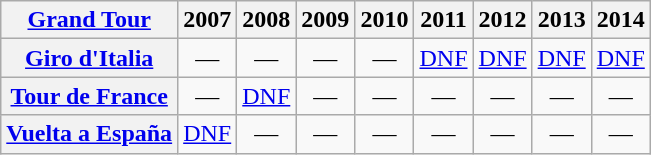<table class="wikitable plainrowheaders">
<tr>
<th scope="col"><a href='#'>Grand Tour</a></th>
<th scope="col">2007</th>
<th scope="col">2008</th>
<th scope="col">2009</th>
<th scope="col">2010</th>
<th scope="col">2011</th>
<th scope="col">2012</th>
<th scope="col">2013</th>
<th scope="col">2014</th>
</tr>
<tr style="text-align:center;">
<th scope="row"> <a href='#'>Giro d'Italia</a></th>
<td>—</td>
<td>—</td>
<td>—</td>
<td>—</td>
<td><a href='#'>DNF</a></td>
<td><a href='#'>DNF</a></td>
<td><a href='#'>DNF</a></td>
<td><a href='#'>DNF</a></td>
</tr>
<tr style="text-align:center;">
<th scope="row"> <a href='#'>Tour de France</a></th>
<td>—</td>
<td><a href='#'>DNF</a></td>
<td>—</td>
<td>—</td>
<td>—</td>
<td>—</td>
<td>—</td>
<td>—</td>
</tr>
<tr style="text-align:center;">
<th scope="row"> <a href='#'>Vuelta a España</a></th>
<td><a href='#'>DNF</a></td>
<td>—</td>
<td>—</td>
<td>—</td>
<td>—</td>
<td>—</td>
<td>—</td>
<td>—</td>
</tr>
</table>
